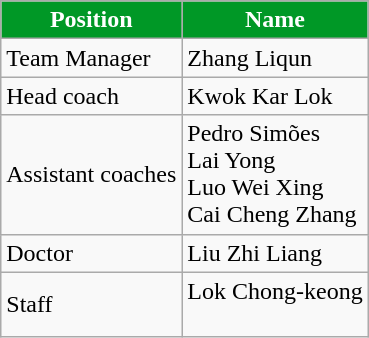<table class = "wikitable" style = "text-align:center;">
<tr>
<th style="color:#FFFFFF;background:#009826">Position</th>
<th style="color:#FFFFFF;background:#009826">Name</th>
</tr>
<tr>
<td align = "left">Team Manager</td>
<td align = "left"> Zhang Liqun</td>
</tr>
<tr>
<td align = "left">Head coach</td>
<td align = "left"> Kwok Kar Lok</td>
</tr>
<tr>
<td align = "left">Assistant coaches</td>
<td align = "left"> Pedro Simões <br> Lai Yong <br>  Luo Wei Xing <br> Cai Cheng Zhang<br></td>
</tr>
<tr>
<td align = "left">Doctor</td>
<td align = "left"> Liu Zhi Liang</td>
</tr>
<tr>
<td align = "left">Staff</td>
<td align = "left"> Lok Chong-keong <br><br>
</td>
</tr>
</table>
